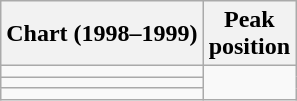<table class="wikitable sortable">
<tr>
<th align="left">Chart (1998–1999)</th>
<th align="center">Peak<br>position</th>
</tr>
<tr>
<td></td>
</tr>
<tr>
<td></td>
</tr>
<tr>
<td></td>
</tr>
</table>
